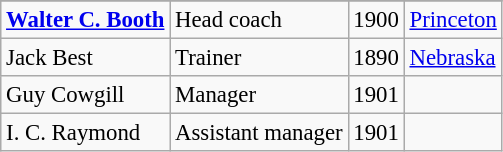<table class="wikitable" style="font-size: 95%">
<tr>
</tr>
<tr>
<td><strong><a href='#'>Walter C. Booth</a></strong></td>
<td>Head coach</td>
<td>1900</td>
<td><a href='#'>Princeton</a></td>
</tr>
<tr>
<td>Jack Best</td>
<td>Trainer</td>
<td>1890</td>
<td><a href='#'>Nebraska</a></td>
</tr>
<tr>
<td>Guy Cowgill</td>
<td>Manager</td>
<td>1901</td>
<td></td>
</tr>
<tr>
<td>I. C. Raymond</td>
<td>Assistant manager</td>
<td>1901</td>
<td></td>
</tr>
</table>
